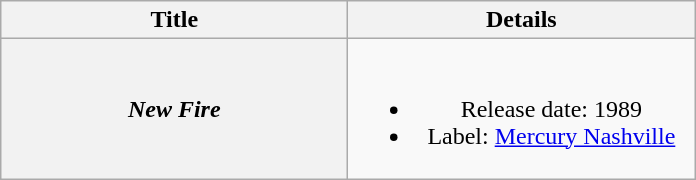<table class="wikitable plainrowheaders" style="text-align:center;">
<tr>
<th style="width:14em;">Title</th>
<th style="width:14em;">Details</th>
</tr>
<tr>
<th scope="row"><em>New Fire</em></th>
<td><br><ul><li>Release date: 1989</li><li>Label: <a href='#'>Mercury Nashville</a></li></ul></td>
</tr>
</table>
